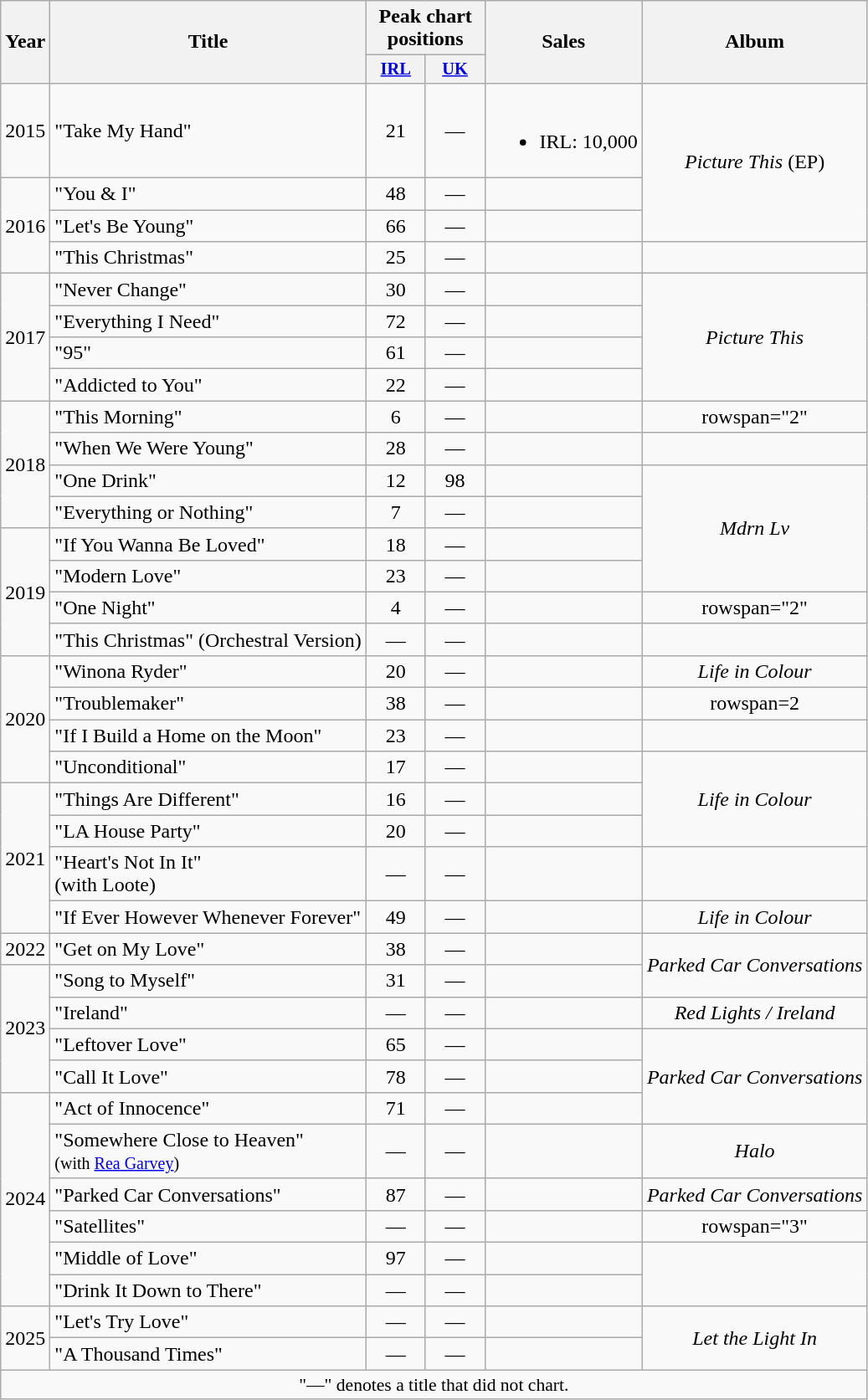<table class="wikitable" style="text-align:center;">
<tr>
<th rowspan="2">Year</th>
<th rowspan="2">Title</th>
<th colspan="2">Peak chart positions</th>
<th rowspan="2">Sales</th>
<th rowspan="2">Album</th>
</tr>
<tr>
<th style="width:3em;font-size:85%"><a href='#'>IRL</a><br></th>
<th style="width:3em;font-size:85%"><a href='#'>UK</a><br></th>
</tr>
<tr>
<td>2015</td>
<td style="text-align:left;">"Take My Hand"</td>
<td>21</td>
<td>—</td>
<td><br><ul><li>IRL: 10,000</li></ul></td>
<td rowspan=3><em>Picture This</em> (EP)</td>
</tr>
<tr>
<td rowspan="3">2016</td>
<td style="text-align:left;">"You & I"</td>
<td>48</td>
<td>—</td>
<td></td>
</tr>
<tr>
<td style="text-align:left;">"Let's Be Young"</td>
<td>66</td>
<td>—</td>
<td></td>
</tr>
<tr>
<td style="text-align:left;">"This Christmas"</td>
<td>25</td>
<td>—</td>
<td></td>
<td></td>
</tr>
<tr>
<td rowspan="4">2017</td>
<td style="text-align:left;">"Never Change"</td>
<td>30</td>
<td>—</td>
<td></td>
<td rowspan=4><em>Picture This</em></td>
</tr>
<tr>
<td style="text-align:left;">"Everything I Need"</td>
<td>72</td>
<td>—</td>
<td></td>
</tr>
<tr>
<td style="text-align:left;">"95"</td>
<td>61</td>
<td>—</td>
<td></td>
</tr>
<tr>
<td style="text-align:left;">"Addicted to You"</td>
<td>22</td>
<td>—</td>
<td></td>
</tr>
<tr>
<td rowspan="4">2018</td>
<td style="text-align:left;">"This Morning"</td>
<td>6</td>
<td>—</td>
<td></td>
<td>rowspan="2" </td>
</tr>
<tr>
<td style="text-align:left;">"When We Were Young"</td>
<td>28</td>
<td>—</td>
<td></td>
</tr>
<tr>
<td style="text-align:left;">"One Drink"</td>
<td>12</td>
<td>98</td>
<td></td>
<td rowspan="4"><em>Mdrn Lv</em></td>
</tr>
<tr>
<td style="text-align:left;">"Everything or Nothing"</td>
<td>7</td>
<td>—</td>
<td></td>
</tr>
<tr>
<td rowspan="4">2019</td>
<td style="text-align:left;">"If You Wanna Be Loved"</td>
<td>18</td>
<td>—</td>
<td></td>
</tr>
<tr>
<td style="text-align:left;">"Modern Love"</td>
<td>23</td>
<td>—</td>
<td></td>
</tr>
<tr>
<td style="text-align:left;">"One Night"</td>
<td>4</td>
<td>—</td>
<td></td>
<td>rowspan="2" </td>
</tr>
<tr>
<td style="text-align:left;">"This Christmas" (Orchestral Version) </td>
<td>—</td>
<td>—</td>
<td></td>
</tr>
<tr>
<td rowspan="4">2020</td>
<td style="text-align:left;">"Winona Ryder"</td>
<td>20</td>
<td>—</td>
<td></td>
<td><em>Life in Colour</em></td>
</tr>
<tr>
<td style="text-align:left;">"Troublemaker"</td>
<td>38</td>
<td>—</td>
<td></td>
<td>rowspan=2 </td>
</tr>
<tr>
<td style="text-align:left;">"If I Build a Home on the Moon"</td>
<td>23</td>
<td>—</td>
<td></td>
</tr>
<tr>
<td style="text-align:left;">"Unconditional"</td>
<td>17</td>
<td>—</td>
<td></td>
<td rowspan=3><em>Life in Colour</em></td>
</tr>
<tr>
<td rowspan="4">2021</td>
<td style="text-align:left;">"Things Are Different"</td>
<td>16</td>
<td>—</td>
<td></td>
</tr>
<tr>
<td style="text-align:left;">"LA House Party"</td>
<td>20</td>
<td>—</td>
<td></td>
</tr>
<tr>
<td style="text-align:left;">"Heart's Not In It"<br> (with Loote)</td>
<td>—</td>
<td>—</td>
<td></td>
<td></td>
</tr>
<tr>
<td style="text-align:left;">"If Ever However Whenever Forever"</td>
<td>49</td>
<td>—</td>
<td></td>
<td><em>Life in Colour</em></td>
</tr>
<tr>
<td>2022</td>
<td style="text-align:left;">"Get on My Love"</td>
<td>38</td>
<td>—</td>
<td></td>
<td rowspan=2><em>Parked Car Conversations</em></td>
</tr>
<tr>
<td rowspan="4">2023</td>
<td style="text-align:left;">"Song to Myself"</td>
<td>31</td>
<td>—</td>
<td></td>
</tr>
<tr>
<td style="text-align:left;">"Ireland"</td>
<td>—</td>
<td>—</td>
<td></td>
<td><em>Red Lights / Ireland</em></td>
</tr>
<tr>
<td style="text-align:left;">"Leftover Love"</td>
<td>65</td>
<td>—</td>
<td></td>
<td rowspan=3><em>Parked Car Conversations</em></td>
</tr>
<tr>
<td style="text-align:left;">"Call It Love"</td>
<td>78</td>
<td>—</td>
<td></td>
</tr>
<tr>
<td rowspan="6">2024</td>
<td style="text-align:left;">"Act of Innocence"</td>
<td>71</td>
<td>—</td>
<td></td>
</tr>
<tr>
<td align="left">"Somewhere Close to Heaven"<br><small>(with <a href='#'>Rea Garvey</a>)</small></td>
<td>—</td>
<td>—</td>
<td></td>
<td><em>Halo</em></td>
</tr>
<tr>
<td style="text-align:left;">"Parked Car Conversations"</td>
<td>87</td>
<td>—</td>
<td></td>
<td><em>Parked Car Conversations</em></td>
</tr>
<tr>
<td style="text-align:left;">"Satellites"</td>
<td>—</td>
<td>—</td>
<td></td>
<td>rowspan="3" </td>
</tr>
<tr>
<td style="text-align:left;">"Middle of Love"<br></td>
<td>97<br></td>
<td>—</td>
<td></td>
</tr>
<tr>
<td style="text-align:left;">"Drink It Down to There"</td>
<td>—</td>
<td>—</td>
<td></td>
</tr>
<tr>
<td rowspan="2">2025</td>
<td style="text-align:left;">"Let's Try Love"</td>
<td>—</td>
<td>—</td>
<td></td>
<td rowspan="2"><em>Let the Light In</em></td>
</tr>
<tr>
<td style="text-align:left;">"A Thousand Times"</td>
<td>—</td>
<td>—</td>
<td></td>
</tr>
<tr>
<td colspan="7" style="font-size:90%">"—" denotes a title that did not chart.</td>
</tr>
</table>
